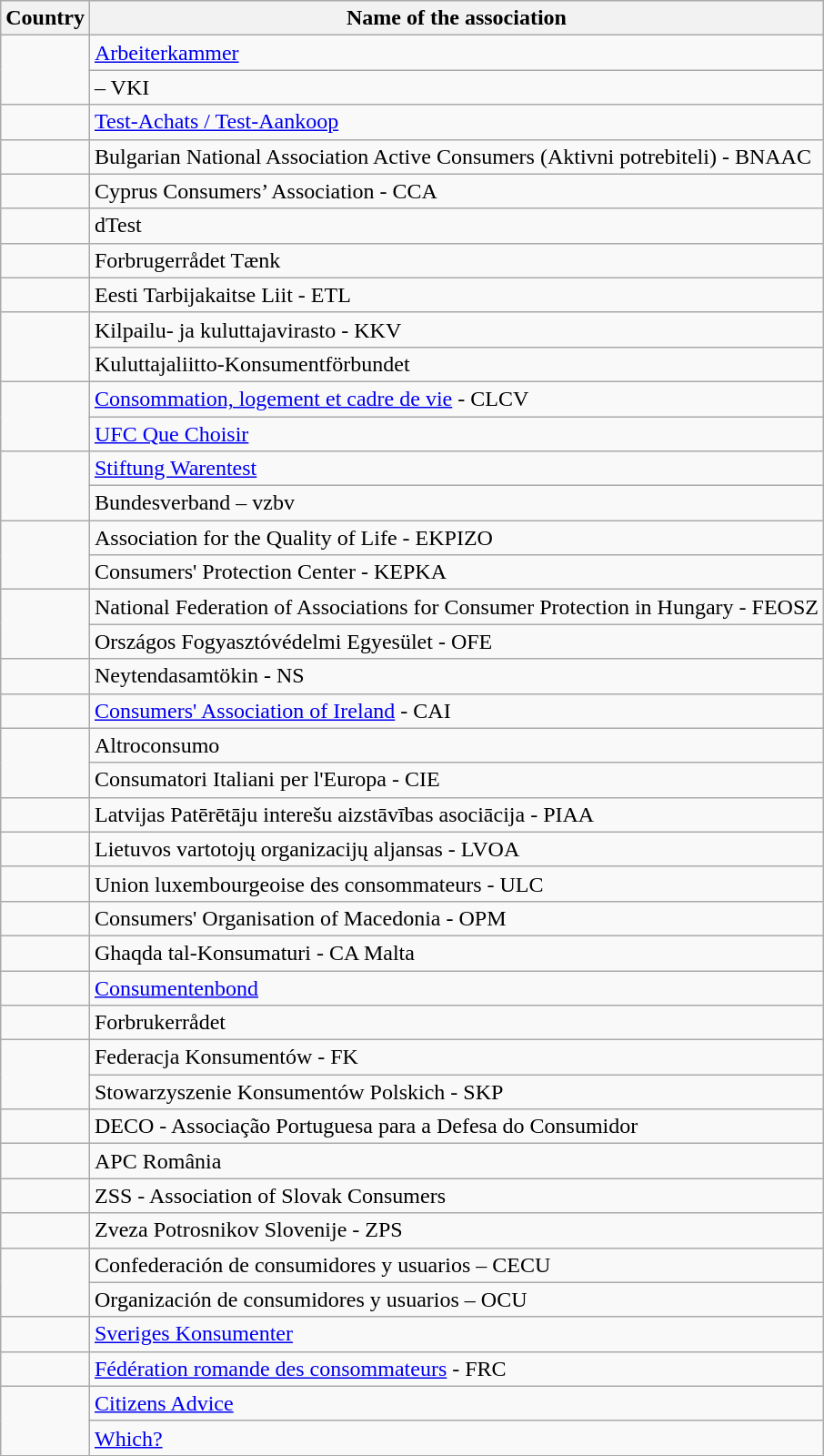<table class="wikitable">
<tr>
<th>Country</th>
<th>Name of the association</th>
</tr>
<tr>
<td rowspan="2"></td>
<td><a href='#'>Arbeiterkammer</a></td>
</tr>
<tr>
<td> – VKI</td>
</tr>
<tr>
<td></td>
<td><a href='#'>Test-Achats / Test-Aankoop</a></td>
</tr>
<tr>
<td></td>
<td>Bulgarian National Association Active Consumers (Aktivni potrebiteli) - BNAAC</td>
</tr>
<tr>
<td></td>
<td>Cyprus Consumers’ Association - CCA</td>
</tr>
<tr>
<td></td>
<td>dTest</td>
</tr>
<tr>
<td></td>
<td>Forbrugerrådet Tænk</td>
</tr>
<tr>
<td></td>
<td>Eesti Tarbijakaitse Liit - ETL</td>
</tr>
<tr>
<td rowspan="2"></td>
<td>Kilpailu- ja kuluttajavirasto - KKV</td>
</tr>
<tr>
<td>Kuluttajaliitto-Konsumentförbundet</td>
</tr>
<tr>
<td rowspan="2"></td>
<td><a href='#'>Consommation, logement et cadre de vie</a> - CLCV</td>
</tr>
<tr>
<td><a href='#'>UFC Que Choisir</a></td>
</tr>
<tr>
<td rowspan="2"></td>
<td><a href='#'>Stiftung Warentest</a></td>
</tr>
<tr>
<td> Bundesverband – vzbv</td>
</tr>
<tr>
<td rowspan="2"></td>
<td>Association for the Quality of Life - EKPIZO</td>
</tr>
<tr>
<td>Consumers' Protection Center - KEPKA</td>
</tr>
<tr>
<td rowspan="2"></td>
<td>National Federation of Associations for Consumer Protection in Hungary - FEOSZ</td>
</tr>
<tr>
<td>Országos Fogyasztóvédelmi Egyesület - OFE</td>
</tr>
<tr>
<td></td>
<td>Neytendasamtökin - NS</td>
</tr>
<tr>
<td></td>
<td><a href='#'>Consumers' Association of Ireland</a> - CAI</td>
</tr>
<tr>
<td rowspan="2"></td>
<td>Altroconsumo</td>
</tr>
<tr>
<td>Consumatori Italiani per l'Europa - CIE</td>
</tr>
<tr>
<td></td>
<td>Latvijas Patērētāju interešu aizstāvības asociācija - PIAA</td>
</tr>
<tr>
<td></td>
<td>Lietuvos vartotojų organizacijų aljansas - LVOA</td>
</tr>
<tr>
<td></td>
<td>Union luxembourgeoise des consommateurs - ULC</td>
</tr>
<tr>
<td></td>
<td>Consumers' Organisation of Macedonia - OPM</td>
</tr>
<tr>
<td></td>
<td>Ghaqda tal-Konsumaturi - CA Malta</td>
</tr>
<tr>
<td></td>
<td><a href='#'>Consumentenbond</a></td>
</tr>
<tr>
<td></td>
<td>Forbrukerrådet</td>
</tr>
<tr>
<td rowspan="2"></td>
<td>Federacja Konsumentów - FK</td>
</tr>
<tr>
<td>Stowarzyszenie Konsumentów Polskich - SKP</td>
</tr>
<tr>
<td></td>
<td>DECO - Associação Portuguesa para a Defesa do Consumidor</td>
</tr>
<tr>
<td></td>
<td>APC România</td>
</tr>
<tr>
<td></td>
<td>ZSS - Association of Slovak Consumers</td>
</tr>
<tr>
<td></td>
<td>Zveza Potrosnikov Slovenije - ZPS</td>
</tr>
<tr>
<td rowspan="2"></td>
<td>Confederación de consumidores y usuarios – CECU</td>
</tr>
<tr>
<td>Organización de consumidores y usuarios – OCU</td>
</tr>
<tr>
<td></td>
<td><a href='#'>Sveriges Konsumenter</a></td>
</tr>
<tr>
<td></td>
<td><a href='#'>Fédération romande des consommateurs</a> - FRC</td>
</tr>
<tr>
<td rowspan="2"></td>
<td><a href='#'>Citizens Advice</a></td>
</tr>
<tr>
<td><a href='#'>Which?</a></td>
</tr>
</table>
